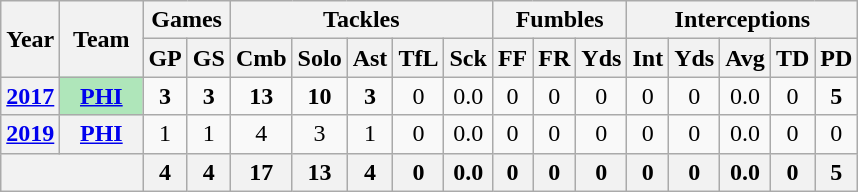<table class="wikitable" width="auto" style="text-align: center">
<tr>
<th rowspan="2">Year</th>
<th rowspan="2">Team</th>
<th colspan="2">Games</th>
<th colspan="5">Tackles</th>
<th colspan="3">Fumbles</th>
<th colspan="5">Interceptions</th>
</tr>
<tr>
<th>GP</th>
<th>GS</th>
<th>Cmb</th>
<th>Solo</th>
<th>Ast</th>
<th>TfL</th>
<th>Sck</th>
<th>FF</th>
<th>FR</th>
<th>Yds</th>
<th>Int</th>
<th>Yds</th>
<th>Avg</th>
<th>TD</th>
<th>PD</th>
</tr>
<tr>
<th><a href='#'>2017</a></th>
<th style="background:#afe6ba; width:3em;"><a href='#'>PHI</a></th>
<td><strong>3</strong></td>
<td><strong>3</strong></td>
<td><strong>13</strong></td>
<td><strong>10</strong></td>
<td><strong>3</strong></td>
<td>0</td>
<td>0.0</td>
<td>0</td>
<td>0</td>
<td>0</td>
<td>0</td>
<td>0</td>
<td>0.0</td>
<td>0</td>
<td><strong>5</strong></td>
</tr>
<tr>
<th><a href='#'>2019</a></th>
<th><a href='#'>PHI</a></th>
<td>1</td>
<td>1</td>
<td>4</td>
<td>3</td>
<td>1</td>
<td>0</td>
<td>0.0</td>
<td>0</td>
<td>0</td>
<td>0</td>
<td>0</td>
<td>0</td>
<td>0.0</td>
<td>0</td>
<td>0</td>
</tr>
<tr>
<th colspan="2"></th>
<th>4</th>
<th>4</th>
<th>17</th>
<th>13</th>
<th>4</th>
<th>0</th>
<th>0.0</th>
<th>0</th>
<th>0</th>
<th>0</th>
<th>0</th>
<th>0</th>
<th>0.0</th>
<th>0</th>
<th>5</th>
</tr>
</table>
